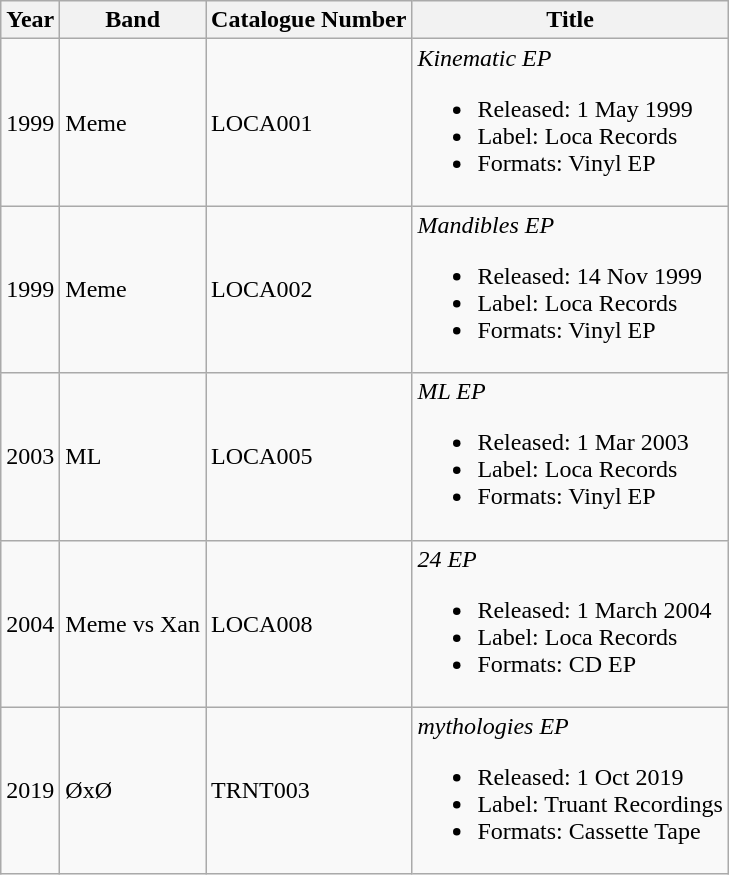<table class="wikitable">
<tr>
<th rowspan="1">Year</th>
<th>Band</th>
<th>Catalogue Number</th>
<th rowspan="1">Title</th>
</tr>
<tr>
<td>1999</td>
<td>Meme</td>
<td>LOCA001</td>
<td><em>Kinematic EP</em><br><ul><li>Released: 1 May 1999</li><li>Label: Loca Records</li><li>Formats: Vinyl EP</li></ul></td>
</tr>
<tr>
<td>1999</td>
<td>Meme</td>
<td>LOCA002</td>
<td><em>Mandibles EP</em><br><ul><li>Released: 14 Nov 1999</li><li>Label: Loca Records</li><li>Formats: Vinyl EP</li></ul></td>
</tr>
<tr>
<td>2003</td>
<td>ML</td>
<td>LOCA005</td>
<td><em>ML EP</em><br><ul><li>Released: 1 Mar 2003</li><li>Label: Loca Records</li><li>Formats: Vinyl EP</li></ul></td>
</tr>
<tr>
<td>2004</td>
<td>Meme vs Xan</td>
<td>LOCA008</td>
<td><em>24 EP</em><br><ul><li>Released: 1 March 2004</li><li>Label: Loca Records</li><li>Formats: CD EP</li></ul></td>
</tr>
<tr>
<td>2019</td>
<td>ØxØ</td>
<td>TRNT003</td>
<td><em>mythologies EP</em><br><ul><li>Released: 1 Oct 2019</li><li>Label: Truant Recordings</li><li>Formats: Cassette Tape</li></ul></td>
</tr>
</table>
